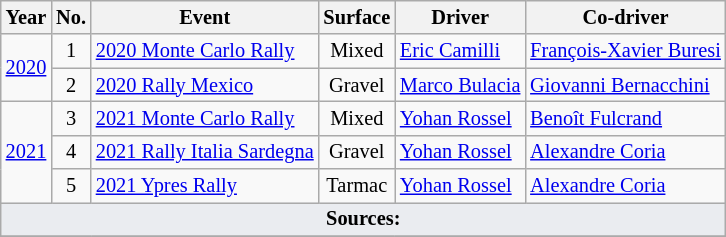<table class="wikitable" style="font-size: 85%; ">
<tr>
<th>Year</th>
<th>No.</th>
<th>Event</th>
<th>Surface</th>
<th>Driver</th>
<th>Co-driver</th>
</tr>
<tr>
<td align="center" rowspan="2"><a href='#'>2020</a></td>
<td align="center">1</td>
<td> <a href='#'>2020 Monte Carlo Rally</a></td>
<td align="center">Mixed</td>
<td> <a href='#'>Eric Camilli</a></td>
<td> <a href='#'>François-Xavier Buresi</a></td>
</tr>
<tr>
<td align="center">2</td>
<td> <a href='#'>2020 Rally Mexico</a></td>
<td align="center">Gravel</td>
<td> <a href='#'>Marco Bulacia</a></td>
<td> <a href='#'>Giovanni Bernacchini</a></td>
</tr>
<tr>
<td align="center" rowspan="3"><a href='#'>2021</a></td>
<td align="center">3</td>
<td> <a href='#'>2021 Monte Carlo Rally</a></td>
<td align="center">Mixed</td>
<td> <a href='#'>Yohan Rossel</a></td>
<td> <a href='#'>Benoît Fulcrand</a></td>
</tr>
<tr>
<td align="center">4</td>
<td> <a href='#'>2021 Rally Italia Sardegna</a></td>
<td align="center">Gravel</td>
<td> <a href='#'>Yohan Rossel</a></td>
<td> <a href='#'>Alexandre Coria</a></td>
</tr>
<tr>
<td align="center">5</td>
<td> <a href='#'>2021 Ypres Rally</a></td>
<td align="center">Tarmac</td>
<td> <a href='#'>Yohan Rossel</a></td>
<td> <a href='#'>Alexandre Coria</a></td>
</tr>
<tr>
<td colspan="6" style="background-color:#EAECF0;text-align:center"><strong>Sources:</strong></td>
</tr>
<tr>
</tr>
</table>
